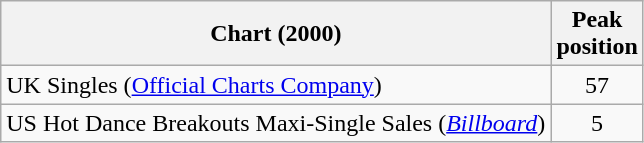<table class="wikitable sortable">
<tr>
<th>Chart (2000)</th>
<th>Peak<br>position</th>
</tr>
<tr>
<td>UK Singles (<a href='#'>Official Charts Company</a>)</td>
<td align="center">57</td>
</tr>
<tr>
<td>US Hot Dance Breakouts Maxi-Single Sales (<em><a href='#'>Billboard</a></em>)</td>
<td align="center">5</td>
</tr>
</table>
